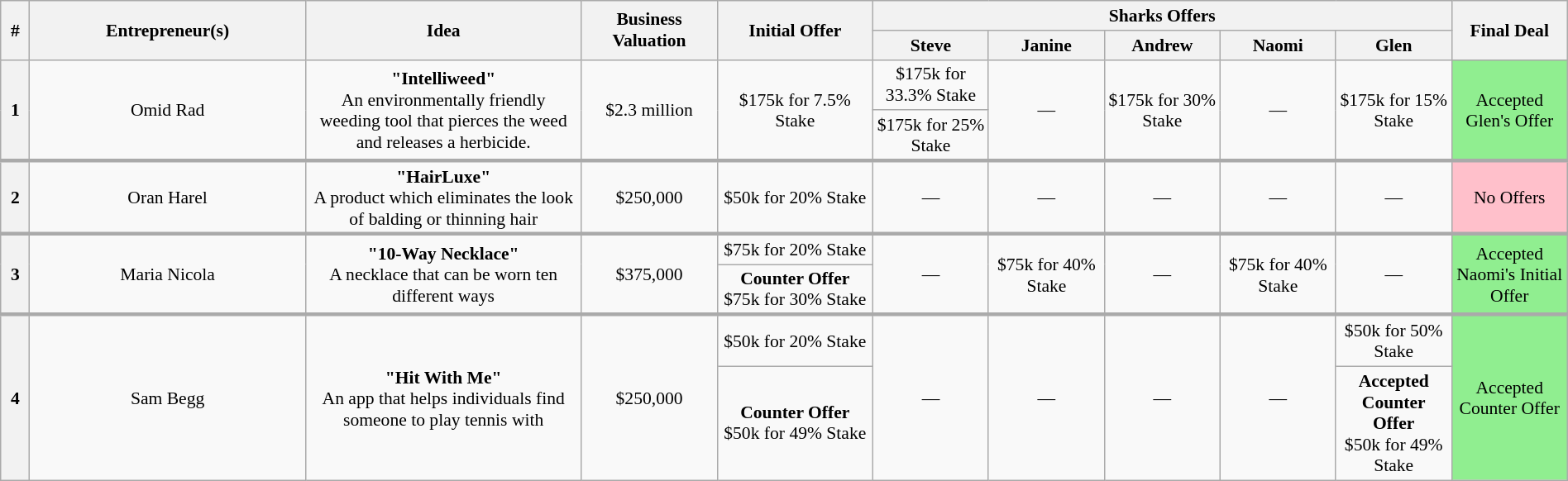<table class="wikitable plainrowheaders" style="font-size:90%; text-align:center; width: 100%; margin-left: auto; margin-right: auto;">
<tr>
<th scope="col" bgcolor="lightgrey" rowspan="2" width="15" align="center">#</th>
<th scope="col" bgcolor="lightgrey" rowspan="2" width="200" align="center">Entrepreneur(s)</th>
<th scope="col" bgcolor="lightgrey" rowspan="2" width="200" align="center">Idea</th>
<th scope="col" bgcolor="lightgrey" rowspan="2" width="95" align="center">Business Valuation</th>
<th scope="col" bgcolor="lightgrey" rowspan="2" width="110" align="center">Initial Offer</th>
<th scope="col" bgcolor="lightgrey" colspan="5">Sharks Offers</th>
<th scope="col" bgcolor="lightgrey" rowspan="2" width="80" align="center">Final Deal</th>
</tr>
<tr>
<th width="80" align="center"><strong>Steve</strong></th>
<th width="80" align="center"><strong>Janine</strong></th>
<th width="80" align="center"><strong>Andrew</strong></th>
<th width="80" align="center"><strong>Naomi</strong></th>
<th width="80" align="center"><strong>Glen</strong></th>
</tr>
<tr>
<th rowspan="2">1</th>
<td rowspan="2">Omid Rad</td>
<td rowspan="2"><strong>"Intelliweed"</strong><br> An environmentally friendly weeding tool that pierces the weed and releases a herbicide.</td>
<td rowspan="2">$2.3 million</td>
<td rowspan="2">$175k for 7.5% Stake</td>
<td>$175k for 33.3% Stake</td>
<td rowspan="2">—</td>
<td rowspan="2">$175k for 30% Stake</td>
<td rowspan="2">—</td>
<td rowspan="2">$175k for 15% Stake</td>
<td rowspan="2" bgcolor="lightgreen">Accepted Glen's Offer</td>
</tr>
<tr>
<td>$175k for 25% Stake</td>
</tr>
<tr>
</tr>
<tr style="border-top:3px solid #aaa;">
<th>2</th>
<td>Oran Harel</td>
<td><strong>"HairLuxe"</strong><br> A product which eliminates the look of balding or thinning hair</td>
<td>$250,000</td>
<td>$50k for 20% Stake</td>
<td>—</td>
<td>—</td>
<td>—</td>
<td>—</td>
<td>—</td>
<td bgcolor="pink">No Offers</td>
</tr>
<tr>
</tr>
<tr style="border-top:3px solid #aaa;">
<th rowspan="2">3</th>
<td rowspan="2">Maria Nicola</td>
<td rowspan="2"><strong>"10-Way Necklace"</strong><br> A necklace that can be worn ten different ways</td>
<td rowspan="2">$375,000</td>
<td>$75k for 20% Stake</td>
<td rowspan="2">—</td>
<td rowspan="2">$75k for 40% Stake</td>
<td rowspan="2">—</td>
<td rowspan="2">$75k for 40% Stake</td>
<td rowspan="2">—</td>
<td rowspan="2" bgcolor="lightgreen">Accepted Naomi's Initial Offer</td>
</tr>
<tr>
<td><strong>Counter Offer</strong><br> $75k for 30% Stake</td>
</tr>
<tr>
</tr>
<tr style="border-top:3px solid #aaa;">
<th rowspan="2">4</th>
<td rowspan="2">Sam Begg</td>
<td rowspan="2"><strong>"Hit With Me"</strong><br> An app that helps individuals find someone to play tennis with</td>
<td rowspan="2">$250,000</td>
<td>$50k for 20% Stake</td>
<td rowspan="2">—</td>
<td rowspan="2">—</td>
<td rowspan="2">—</td>
<td rowspan="2">—</td>
<td>$50k for 50% Stake</td>
<td rowspan="2" bgcolor="lightgreen">Accepted Counter Offer</td>
</tr>
<tr>
<td><strong>Counter Offer</strong><br> $50k for 49% Stake</td>
<td><strong>Accepted Counter Offer</strong><br> $50k for 49% Stake</td>
</tr>
</table>
